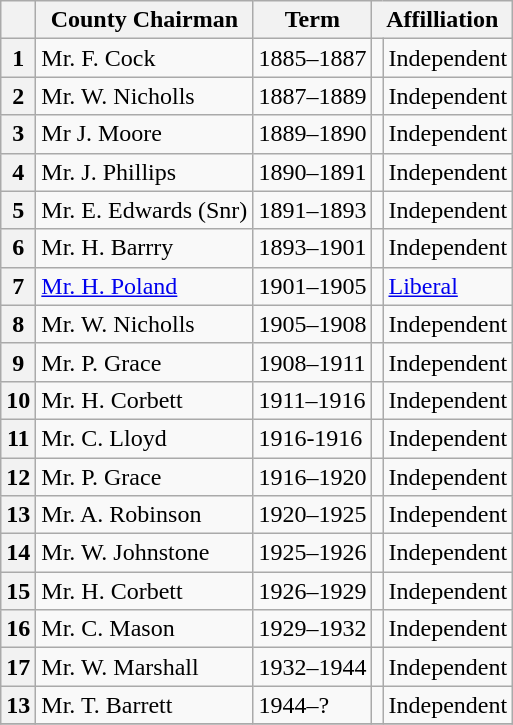<table class="wikitable">
<tr>
<th></th>
<th>County Chairman</th>
<th>Term</th>
<th colspan="2">Affilliation</th>
</tr>
<tr>
<th>1</th>
<td>Mr. F. Cock</td>
<td>1885–1887</td>
<td></td>
<td>Independent</td>
</tr>
<tr>
<th>2</th>
<td>Mr. W. Nicholls</td>
<td>1887–1889</td>
<td></td>
<td>Independent</td>
</tr>
<tr>
<th>3</th>
<td>Mr J. Moore</td>
<td>1889–1890</td>
<td></td>
<td>Independent</td>
</tr>
<tr>
<th>4</th>
<td>Mr. J. Phillips</td>
<td>1890–1891</td>
<td></td>
<td>Independent</td>
</tr>
<tr>
<th>5</th>
<td>Mr. E. Edwards (Snr)</td>
<td>1891–1893</td>
<td></td>
<td>Independent</td>
</tr>
<tr>
<th>6</th>
<td>Mr. H. Barrry</td>
<td>1893–1901</td>
<td></td>
<td>Independent</td>
</tr>
<tr>
<th>7</th>
<td><a href='#'>Mr. H. Poland</a></td>
<td>1901–1905</td>
<td></td>
<td><a href='#'>Liberal</a></td>
</tr>
<tr>
<th>8</th>
<td>Mr. W. Nicholls</td>
<td>1905–1908</td>
<td></td>
<td>Independent</td>
</tr>
<tr>
<th>9</th>
<td>Mr. P. Grace</td>
<td>1908–1911</td>
<td></td>
<td>Independent</td>
</tr>
<tr>
<th>10</th>
<td>Mr. H. Corbett</td>
<td>1911–1916</td>
<td></td>
<td>Independent</td>
</tr>
<tr>
<th>11</th>
<td>Mr. C. Lloyd</td>
<td>1916-1916</td>
<td></td>
<td>Independent</td>
</tr>
<tr>
<th>12</th>
<td>Mr. P. Grace</td>
<td>1916–1920</td>
<td></td>
<td>Independent</td>
</tr>
<tr>
<th>13</th>
<td>Mr. A. Robinson</td>
<td>1920–1925</td>
<td></td>
<td>Independent</td>
</tr>
<tr>
<th>14</th>
<td>Mr. W. Johnstone</td>
<td>1925–1926</td>
<td></td>
<td>Independent</td>
</tr>
<tr>
<th>15</th>
<td>Mr. H. Corbett</td>
<td>1926–1929</td>
<td></td>
<td>Independent</td>
</tr>
<tr>
<th>16</th>
<td>Mr. C. Mason</td>
<td>1929–1932</td>
<td></td>
<td>Independent</td>
</tr>
<tr>
<th>17</th>
<td>Mr. W. Marshall</td>
<td>1932–1944</td>
<td></td>
<td>Independent</td>
</tr>
<tr>
<th>13</th>
<td>Mr. T. Barrett</td>
<td>1944–?</td>
<td></td>
<td>Independent</td>
</tr>
<tr>
</tr>
</table>
